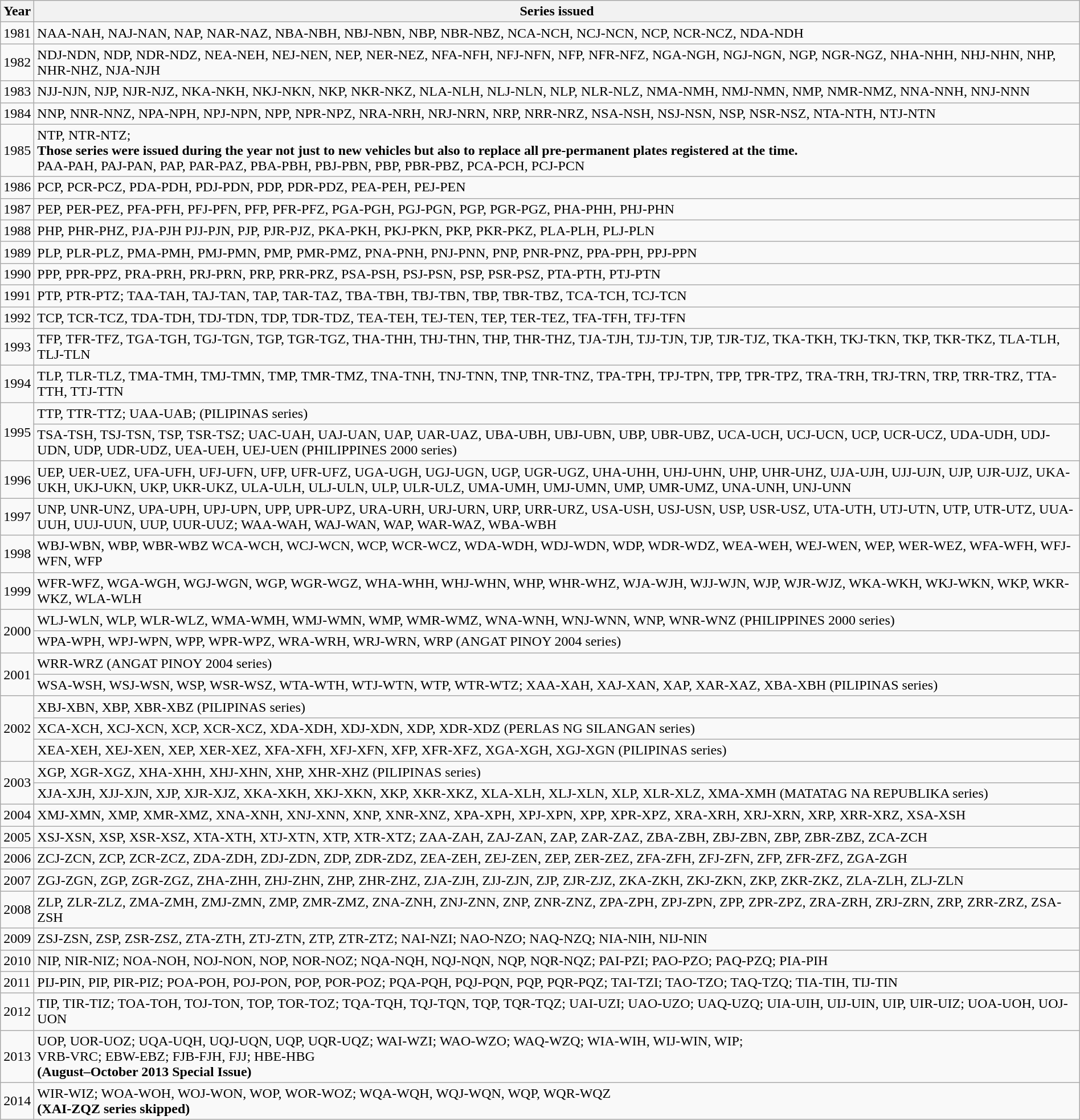<table class="wikitable" style="width: 100%;">
<tr>
<th>Year</th>
<th>Series issued</th>
</tr>
<tr>
<td>1981</td>
<td>NAA-NAH, NAJ-NAN, NAP, NAR-NAZ, NBA-NBH, NBJ-NBN, NBP, NBR-NBZ, NCA-NCH, NCJ-NCN, NCP, NCR-NCZ, NDA-NDH</td>
</tr>
<tr>
<td>1982</td>
<td>NDJ-NDN, NDP, NDR-NDZ, NEA-NEH, NEJ-NEN, NEP, NER-NEZ, NFA-NFH, NFJ-NFN, NFP, NFR-NFZ, NGA-NGH, NGJ-NGN, NGP, NGR-NGZ, NHA-NHH, NHJ-NHN, NHP, NHR-NHZ, NJA-NJH</td>
</tr>
<tr>
<td>1983</td>
<td>NJJ-NJN, NJP, NJR-NJZ, NKA-NKH, NKJ-NKN, NKP, NKR-NKZ, NLA-NLH, NLJ-NLN, NLP, NLR-NLZ, NMA-NMH, NMJ-NMN, NMP, NMR-NMZ, NNA-NNH, NNJ-NNN</td>
</tr>
<tr>
<td>1984</td>
<td>NNP, NNR-NNZ, NPA-NPH, NPJ-NPN, NPP, NPR-NPZ, NRA-NRH, NRJ-NRN, NRP, NRR-NRZ, NSA-NSH, NSJ-NSN, NSP, NSR-NSZ, NTA-NTH, NTJ-NTN</td>
</tr>
<tr>
<td>1985</td>
<td>NTP, NTR-NTZ;<br><strong>Those series were issued during the year not just to new vehicles but also to replace all pre-permanent plates registered at the time.</strong><br>PAA-PAH, PAJ-PAN, PAP, PAR-PAZ, PBA-PBH, PBJ-PBN, PBP, PBR-PBZ, PCA-PCH, PCJ-PCN</td>
</tr>
<tr>
<td>1986</td>
<td>PCP, PCR-PCZ, PDA-PDH, PDJ-PDN, PDP, PDR-PDZ, PEA-PEH, PEJ-PEN</td>
</tr>
<tr>
<td>1987</td>
<td>PEP, PER-PEZ, PFA-PFH, PFJ-PFN, PFP, PFR-PFZ, PGA-PGH, PGJ-PGN, PGP, PGR-PGZ, PHA-PHH, PHJ-PHN</td>
</tr>
<tr>
<td>1988</td>
<td>PHP, PHR-PHZ, PJA-PJH PJJ-PJN, PJP, PJR-PJZ, PKA-PKH, PKJ-PKN, PKP, PKR-PKZ, PLA-PLH, PLJ-PLN</td>
</tr>
<tr>
<td>1989</td>
<td>PLP, PLR-PLZ, PMA-PMH, PMJ-PMN, PMP, PMR-PMZ, PNA-PNH, PNJ-PNN, PNP, PNR-PNZ, PPA-PPH, PPJ-PPN</td>
</tr>
<tr>
<td>1990</td>
<td>PPP, PPR-PPZ, PRA-PRH, PRJ-PRN, PRP, PRR-PRZ, PSA-PSH, PSJ-PSN, PSP, PSR-PSZ, PTA-PTH, PTJ-PTN</td>
</tr>
<tr>
<td>1991</td>
<td>PTP, PTR-PTZ; TAA-TAH, TAJ-TAN, TAP, TAR-TAZ, TBA-TBH, TBJ-TBN, TBP, TBR-TBZ, TCA-TCH, TCJ-TCN</td>
</tr>
<tr>
<td>1992</td>
<td>TCP, TCR-TCZ, TDA-TDH, TDJ-TDN, TDP, TDR-TDZ, TEA-TEH, TEJ-TEN, TEP, TER-TEZ, TFA-TFH, TFJ-TFN</td>
</tr>
<tr>
<td>1993</td>
<td>TFP, TFR-TFZ, TGA-TGH, TGJ-TGN, TGP, TGR-TGZ, THA-THH, THJ-THN, THP, THR-THZ, TJA-TJH, TJJ-TJN, TJP, TJR-TJZ, TKA-TKH, TKJ-TKN, TKP, TKR-TKZ, TLA-TLH, TLJ-TLN</td>
</tr>
<tr>
<td>1994</td>
<td>TLP, TLR-TLZ, TMA-TMH, TMJ-TMN, TMP, TMR-TMZ, TNA-TNH, TNJ-TNN, TNP, TNR-TNZ, TPA-TPH, TPJ-TPN, TPP, TPR-TPZ, TRA-TRH, TRJ-TRN, TRP, TRR-TRZ, TTA-TTH, TTJ-TTN</td>
</tr>
<tr>
<td rowspan="2">1995</td>
<td>TTP, TTR-TTZ; UAA-UAB; (PILIPINAS series)</td>
</tr>
<tr>
<td>TSA-TSH, TSJ-TSN, TSP, TSR-TSZ; UAC-UAH, UAJ-UAN, UAP, UAR-UAZ, UBA-UBH, UBJ-UBN, UBP, UBR-UBZ, UCA-UCH, UCJ-UCN, UCP, UCR-UCZ, UDA-UDH, UDJ-UDN, UDP, UDR-UDZ, UEA-UEH, UEJ-UEN (PHILIPPINES 2000 series)</td>
</tr>
<tr>
<td>1996</td>
<td>UEP, UER-UEZ, UFA-UFH, UFJ-UFN, UFP, UFR-UFZ, UGA-UGH, UGJ-UGN, UGP, UGR-UGZ, UHA-UHH, UHJ-UHN, UHP, UHR-UHZ, UJA-UJH, UJJ-UJN, UJP, UJR-UJZ, UKA-UKH, UKJ-UKN, UKP, UKR-UKZ, ULA-ULH, ULJ-ULN, ULP, ULR-ULZ, UMA-UMH, UMJ-UMN, UMP, UMR-UMZ, UNA-UNH, UNJ-UNN</td>
</tr>
<tr>
<td>1997</td>
<td>UNP, UNR-UNZ, UPA-UPH, UPJ-UPN, UPP, UPR-UPZ, URA-URH, URJ-URN, URP, URR-URZ, USA-USH, USJ-USN, USP, USR-USZ, UTA-UTH, UTJ-UTN, UTP, UTR-UTZ, UUA-UUH, UUJ-UUN, UUP, UUR-UUZ; WAA-WAH, WAJ-WAN, WAP, WAR-WAZ, WBA-WBH</td>
</tr>
<tr>
<td>1998</td>
<td>WBJ-WBN, WBP, WBR-WBZ WCA-WCH, WCJ-WCN, WCP, WCR-WCZ, WDA-WDH, WDJ-WDN, WDP, WDR-WDZ, WEA-WEH, WEJ-WEN, WEP, WER-WEZ, WFA-WFH, WFJ-WFN, WFP</td>
</tr>
<tr>
<td>1999</td>
<td>WFR-WFZ, WGA-WGH, WGJ-WGN, WGP, WGR-WGZ, WHA-WHH, WHJ-WHN, WHP, WHR-WHZ, WJA-WJH, WJJ-WJN, WJP, WJR-WJZ, WKA-WKH, WKJ-WKN, WKP, WKR-WKZ, WLA-WLH</td>
</tr>
<tr>
<td rowspan="2">2000</td>
<td>WLJ-WLN, WLP, WLR-WLZ, WMA-WMH, WMJ-WMN, WMP, WMR-WMZ, WNA-WNH, WNJ-WNN, WNP, WNR-WNZ (PHILIPPINES 2000 series)</td>
</tr>
<tr>
<td>WPA-WPH, WPJ-WPN, WPP, WPR-WPZ, WRA-WRH, WRJ-WRN, WRP (ANGAT PINOY 2004 series)</td>
</tr>
<tr>
<td rowspan="2">2001</td>
<td>WRR-WRZ (ANGAT PINOY 2004 series)</td>
</tr>
<tr>
<td>WSA-WSH, WSJ-WSN, WSP, WSR-WSZ, WTA-WTH, WTJ-WTN, WTP, WTR-WTZ; XAA-XAH, XAJ-XAN, XAP, XAR-XAZ, XBA-XBH (PILIPINAS series)</td>
</tr>
<tr>
<td rowspan="3">2002</td>
<td>XBJ-XBN, XBP, XBR-XBZ (PILIPINAS series)</td>
</tr>
<tr>
<td>XCA-XCH, XCJ-XCN, XCP, XCR-XCZ, XDA-XDH, XDJ-XDN, XDP, XDR-XDZ (PERLAS NG SILANGAN series)</td>
</tr>
<tr>
<td>XEA-XEH, XEJ-XEN, XEP, XER-XEZ, XFA-XFH, XFJ-XFN, XFP, XFR-XFZ, XGA-XGH, XGJ-XGN (PILIPINAS series)</td>
</tr>
<tr>
<td rowspan="2">2003</td>
<td>XGP, XGR-XGZ, XHA-XHH, XHJ-XHN, XHP, XHR-XHZ (PILIPINAS series)</td>
</tr>
<tr>
<td>XJA-XJH, XJJ-XJN, XJP, XJR-XJZ, XKA-XKH, XKJ-XKN, XKP, XKR-XKZ, XLA-XLH, XLJ-XLN, XLP, XLR-XLZ, XMA-XMH (MATATAG NA REPUBLIKA series)</td>
</tr>
<tr>
<td>2004</td>
<td>XMJ-XMN, XMP, XMR-XMZ, XNA-XNH, XNJ-XNN, XNP, XNR-XNZ, XPA-XPH, XPJ-XPN, XPP, XPR-XPZ, XRA-XRH, XRJ-XRN, XRP, XRR-XRZ, XSA-XSH</td>
</tr>
<tr>
<td>2005</td>
<td>XSJ-XSN, XSP, XSR-XSZ, XTA-XTH, XTJ-XTN, XTP, XTR-XTZ; ZAA-ZAH, ZAJ-ZAN, ZAP, ZAR-ZAZ, ZBA-ZBH, ZBJ-ZBN, ZBP, ZBR-ZBZ, ZCA-ZCH</td>
</tr>
<tr>
<td>2006</td>
<td>ZCJ-ZCN, ZCP, ZCR-ZCZ, ZDA-ZDH, ZDJ-ZDN, ZDP, ZDR-ZDZ, ZEA-ZEH, ZEJ-ZEN, ZEP, ZER-ZEZ, ZFA-ZFH, ZFJ-ZFN, ZFP, ZFR-ZFZ, ZGA-ZGH</td>
</tr>
<tr>
<td>2007</td>
<td>ZGJ-ZGN, ZGP, ZGR-ZGZ, ZHA-ZHH, ZHJ-ZHN, ZHP, ZHR-ZHZ, ZJA-ZJH, ZJJ-ZJN, ZJP, ZJR-ZJZ, ZKA-ZKH, ZKJ-ZKN, ZKP, ZKR-ZKZ, ZLA-ZLH, ZLJ-ZLN</td>
</tr>
<tr>
<td>2008</td>
<td>ZLP, ZLR-ZLZ, ZMA-ZMH, ZMJ-ZMN, ZMP, ZMR-ZMZ, ZNA-ZNH, ZNJ-ZNN, ZNP, ZNR-ZNZ, ZPA-ZPH, ZPJ-ZPN, ZPP, ZPR-ZPZ, ZRA-ZRH, ZRJ-ZRN, ZRP, ZRR-ZRZ, ZSA-ZSH</td>
</tr>
<tr>
<td>2009</td>
<td>ZSJ-ZSN, ZSP, ZSR-ZSZ, ZTA-ZTH, ZTJ-ZTN, ZTP, ZTR-ZTZ; NAI-NZI; NAO-NZO; NAQ-NZQ; NIA-NIH, NIJ-NIN</td>
</tr>
<tr>
<td>2010</td>
<td>NIP, NIR-NIZ; NOA-NOH, NOJ-NON, NOP, NOR-NOZ; NQA-NQH, NQJ-NQN, NQP, NQR-NQZ; PAI-PZI; PAO-PZO; PAQ-PZQ; PIA-PIH</td>
</tr>
<tr>
<td>2011</td>
<td>PIJ-PIN, PIP, PIR-PIZ; POA-POH, POJ-PON, POP, POR-POZ; PQA-PQH, PQJ-PQN, PQP, PQR-PQZ; TAI-TZI; TAO-TZO; TAQ-TZQ; TIA-TIH, TIJ-TIN</td>
</tr>
<tr>
<td>2012</td>
<td>TIP, TIR-TIZ; TOA-TOH, TOJ-TON, TOP, TOR-TOZ; TQA-TQH, TQJ-TQN, TQP, TQR-TQZ; UAI-UZI; UAO-UZO; UAQ-UZQ; UIA-UIH, UIJ-UIN, UIP, UIR-UIZ; UOA-UOH, UOJ-UON</td>
</tr>
<tr>
<td>2013</td>
<td>UOP, UOR-UOZ; UQA-UQH, UQJ-UQN, UQP, UQR-UQZ; WAI-WZI; WAO-WZO; WAQ-WZQ; WIA-WIH, WIJ-WIN, WIP;<br>VRB-VRC; EBW-EBZ; FJB-FJH, FJJ; HBE-HBG<br><strong>(August–October 2013 Special Issue)</strong></td>
</tr>
<tr>
<td>2014</td>
<td>WIR-WIZ; WOA-WOH, WOJ-WON, WOP, WOR-WOZ; WQA-WQH, WQJ-WQN, WQP, WQR-WQZ<br><strong>(XAI-ZQZ series skipped)</strong></td>
</tr>
</table>
